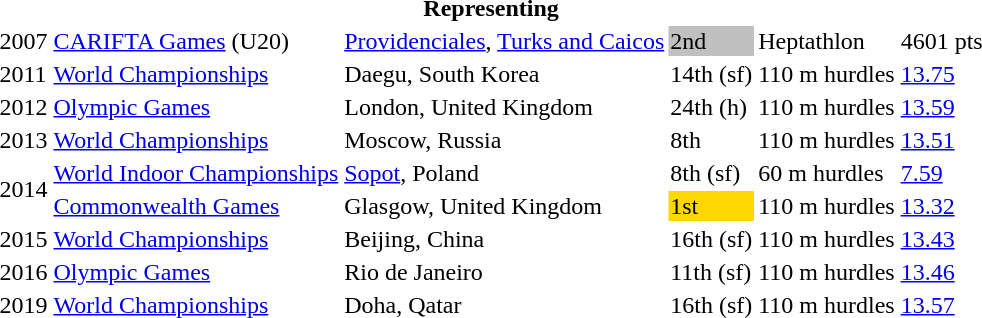<table>
<tr>
<th colspan="6">Representing </th>
</tr>
<tr>
<td>2007</td>
<td><a href='#'>CARIFTA Games</a> (U20)</td>
<td><a href='#'>Providenciales</a>, <a href='#'>Turks and Caicos</a></td>
<td bgcolor=silver>2nd</td>
<td>Heptathlon</td>
<td>4601 pts</td>
</tr>
<tr>
<td>2011</td>
<td><a href='#'>World Championships</a></td>
<td>Daegu, South Korea</td>
<td>14th (sf)</td>
<td>110 m hurdles</td>
<td><a href='#'>13.75</a></td>
</tr>
<tr>
<td>2012</td>
<td><a href='#'>Olympic Games</a></td>
<td>London, United Kingdom</td>
<td>24th (h)</td>
<td>110 m hurdles</td>
<td><a href='#'>13.59</a></td>
</tr>
<tr>
<td>2013</td>
<td><a href='#'>World Championships</a></td>
<td>Moscow, Russia</td>
<td>8th</td>
<td>110 m hurdles</td>
<td><a href='#'>13.51</a></td>
</tr>
<tr>
<td rowspan=2>2014</td>
<td><a href='#'>World Indoor Championships</a></td>
<td><a href='#'>Sopot</a>, Poland</td>
<td>8th (sf)</td>
<td>60 m hurdles</td>
<td><a href='#'>7.59</a></td>
</tr>
<tr>
<td><a href='#'>Commonwealth Games</a></td>
<td>Glasgow, United Kingdom</td>
<td bgcolor="gold">1st</td>
<td>110 m hurdles</td>
<td><a href='#'>13.32</a></td>
</tr>
<tr>
<td>2015</td>
<td><a href='#'>World Championships</a></td>
<td>Beijing, China</td>
<td>16th (sf)</td>
<td>110 m hurdles</td>
<td><a href='#'>13.43</a></td>
</tr>
<tr>
<td>2016</td>
<td><a href='#'>Olympic Games</a></td>
<td>Rio de Janeiro</td>
<td>11th (sf)</td>
<td>110 m hurdles</td>
<td><a href='#'>13.46</a></td>
</tr>
<tr>
<td>2019</td>
<td><a href='#'>World Championships</a></td>
<td>Doha, Qatar</td>
<td>16th (sf)</td>
<td>110 m hurdles</td>
<td><a href='#'>13.57</a></td>
</tr>
</table>
